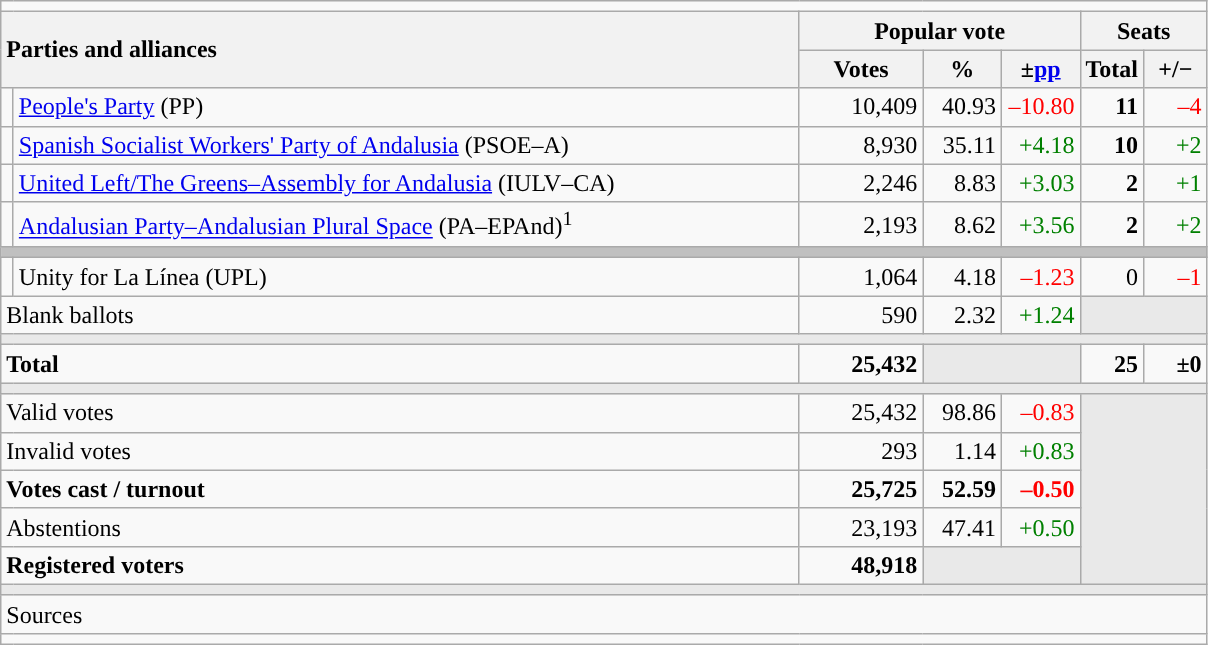<table class="wikitable" style="text-align:right;">
<tr>
<td colspan="7"></td>
</tr>
<tr>
<th style="text-align:left;" rowspan="2" colspan="2" width="525">Parties and alliances</th>
<th colspan="3">Popular vote</th>
<th colspan="2">Seats</th>
</tr>
<tr>
<th width="75">Votes</th>
<th width="45">%</th>
<th width="45">±<a href='#'>pp</a></th>
<th width="35">Total</th>
<th width="35">+/−</th>
</tr>
<tr>
<td width="1" style="color:inherit;background:"></td>
<td align="left"><a href='#'>People's Party</a> (PP)</td>
<td>10,409</td>
<td>40.93</td>
<td style="color:red;">–10.80</td>
<td><strong>11</strong></td>
<td style="color:red;">–4</td>
</tr>
<tr>
<td style="color:inherit;background:"></td>
<td align="left"><a href='#'>Spanish Socialist Workers' Party of Andalusia</a> (PSOE–A)</td>
<td>8,930</td>
<td>35.11</td>
<td style="color:green;">+4.18</td>
<td><strong>10</strong></td>
<td style="color:green;">+2</td>
</tr>
<tr>
<td style="color:inherit;background:"></td>
<td align="left"><a href='#'>United Left/The Greens–Assembly for Andalusia</a> (IULV–CA)</td>
<td>2,246</td>
<td>8.83</td>
<td style="color:green;">+3.03</td>
<td><strong>2</strong></td>
<td style="color:green;">+1</td>
</tr>
<tr>
<td style="color:inherit;background:"></td>
<td align="left"><a href='#'>Andalusian Party–Andalusian Plural Space</a> (PA–EPAnd)<sup>1</sup></td>
<td>2,193</td>
<td>8.62</td>
<td style="color:green;">+3.56</td>
<td><strong>2</strong></td>
<td style="color:green;">+2</td>
</tr>
<tr>
<td colspan="7" bgcolor="#C0C0C0"></td>
</tr>
<tr>
<td style="color:inherit;background:"></td>
<td align="left">Unity for La Línea (UPL)</td>
<td>1,064</td>
<td>4.18</td>
<td style="color:red;">–1.23</td>
<td>0</td>
<td style="color:red;">–1</td>
</tr>
<tr>
<td align="left" colspan="2">Blank ballots</td>
<td>590</td>
<td>2.32</td>
<td style="color:green;">+1.24</td>
<td bgcolor="#E9E9E9" colspan="2"></td>
</tr>
<tr>
<td colspan="7" bgcolor="#E9E9E9"></td>
</tr>
<tr style="font-weight:bold;">
<td align="left" colspan="2">Total</td>
<td>25,432</td>
<td bgcolor="#E9E9E9" colspan="2"></td>
<td>25</td>
<td>±0</td>
</tr>
<tr>
<td colspan="7" bgcolor="#E9E9E9"></td>
</tr>
<tr>
<td align="left" colspan="2">Valid votes</td>
<td>25,432</td>
<td>98.86</td>
<td style="color:red;">–0.83</td>
<td bgcolor="#E9E9E9" colspan="2" rowspan="5"></td>
</tr>
<tr>
<td align="left" colspan="2">Invalid votes</td>
<td>293</td>
<td>1.14</td>
<td style="color:green;">+0.83</td>
</tr>
<tr style="font-weight:bold;">
<td align="left" colspan="2">Votes cast / turnout</td>
<td>25,725</td>
<td>52.59</td>
<td style="color:red;">–0.50</td>
</tr>
<tr>
<td align="left" colspan="2">Abstentions</td>
<td>23,193</td>
<td>47.41</td>
<td style="color:green;">+0.50</td>
</tr>
<tr style="font-weight:bold;">
<td align="left" colspan="2">Registered voters</td>
<td>48,918</td>
<td bgcolor="#E9E9E9" colspan="2"></td>
</tr>
<tr>
<td colspan="7" bgcolor="#E9E9E9"></td>
</tr>
<tr>
<td align="left" colspan="7">Sources</td>
</tr>
<tr>
<td colspan="7" style="text-align:left; max-width:790px;"></td>
</tr>
</table>
